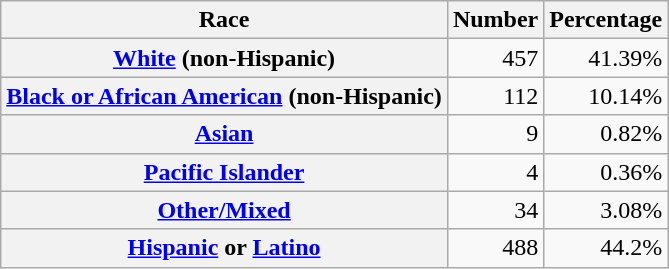<table class="wikitable" style="text-align:right">
<tr>
<th scope="col">Race</th>
<th scope="col">Number</th>
<th scope="col">Percentage</th>
</tr>
<tr>
<th scope="row"><a href='#'>White</a> (non-Hispanic)</th>
<td>457</td>
<td>41.39%</td>
</tr>
<tr>
<th scope="row"><a href='#'>Black or African American</a> (non-Hispanic)</th>
<td>112</td>
<td>10.14%</td>
</tr>
<tr>
<th scope="row"><a href='#'>Asian</a></th>
<td>9</td>
<td>0.82%</td>
</tr>
<tr>
<th scope="row"><a href='#'>Pacific Islander</a></th>
<td>4</td>
<td>0.36%</td>
</tr>
<tr>
<th scope="row"><a href='#'>Other/Mixed</a></th>
<td>34</td>
<td>3.08%</td>
</tr>
<tr>
<th scope="row"><a href='#'>Hispanic</a> or <a href='#'>Latino</a></th>
<td>488</td>
<td>44.2%</td>
</tr>
</table>
